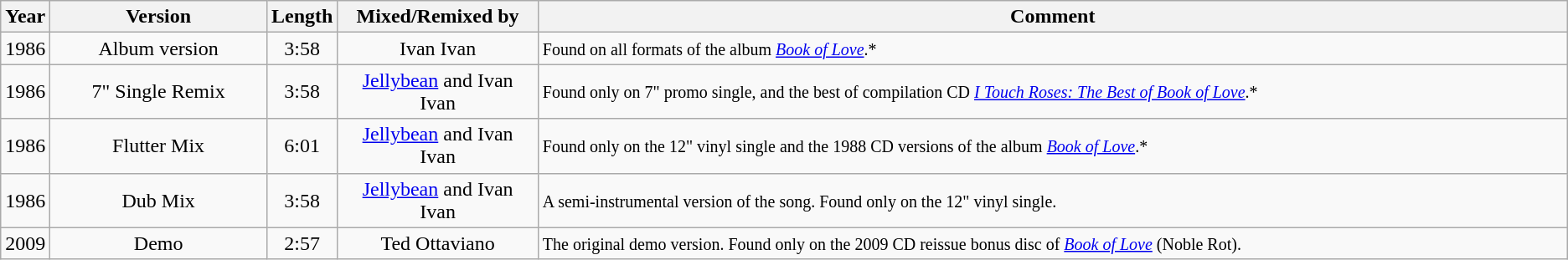<table class="wikitable">
<tr>
<th>Year</th>
<th style="width:185px;">Version</th>
<th>Length</th>
<th style="width:160px;">Mixed/Remixed by</th>
<th style="width:943px;">Comment</th>
</tr>
<tr>
<td align=center>1986</td>
<td align=center>Album version</td>
<td align=center>3:58</td>
<td align=center>Ivan Ivan</td>
<td><small>Found on all formats of the album <em><a href='#'>Book of Love</a></em>.*</small></td>
</tr>
<tr>
<td align=center>1986</td>
<td align=center>7" Single Remix</td>
<td align=center>3:58</td>
<td align=center><a href='#'>Jellybean</a> and Ivan Ivan</td>
<td><small>Found only on 7" promo single, and the best of compilation CD <em><a href='#'>I Touch Roses: The Best of Book of Love</a></em>.*</small></td>
</tr>
<tr>
<td align=center>1986</td>
<td align=center>Flutter Mix</td>
<td align=center>6:01</td>
<td align=center><a href='#'>Jellybean</a> and Ivan Ivan</td>
<td><small>Found only on the 12" vinyl single and the 1988 CD versions of the album <em><a href='#'>Book of Love</a></em>.*</small></td>
</tr>
<tr>
<td align=center>1986</td>
<td align=center>Dub Mix</td>
<td align=center>3:58</td>
<td align=center><a href='#'>Jellybean</a> and Ivan Ivan</td>
<td><small>A semi-instrumental version of the song. Found only on the 12" vinyl single.</small></td>
</tr>
<tr>
<td align=center>2009</td>
<td align=center>Demo</td>
<td align=center>2:57</td>
<td align=center>Ted Ottaviano</td>
<td><small>The original demo version. Found only on the 2009 CD reissue bonus disc of <em><a href='#'>Book of Love</a></em> (Noble Rot).</small></td>
</tr>
</table>
